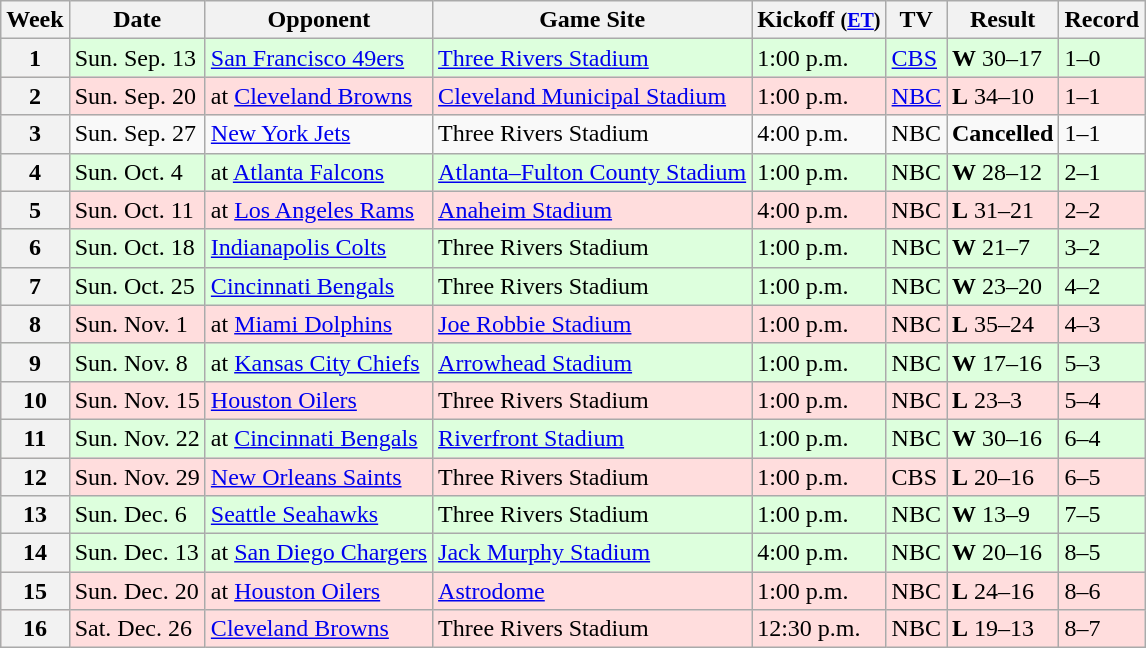<table class="wikitable">
<tr>
<th>Week</th>
<th>Date</th>
<th>Opponent</th>
<th>Game Site</th>
<th>Kickoff <small>(<a href='#'>ET</a>)</small></th>
<th>TV</th>
<th>Result</th>
<th>Record</th>
</tr>
<tr style="background: #ddffdd;">
<th>1</th>
<td>Sun. Sep. 13</td>
<td><a href='#'>San Francisco 49ers</a></td>
<td><a href='#'>Three Rivers Stadium</a></td>
<td>1:00 p.m.</td>
<td><a href='#'>CBS</a></td>
<td><strong>W</strong> 30–17</td>
<td>1–0</td>
</tr>
<tr style="background:#ffdddd;">
<th>2</th>
<td>Sun. Sep. 20</td>
<td>at <a href='#'>Cleveland Browns</a></td>
<td><a href='#'>Cleveland Municipal Stadium</a></td>
<td>1:00 p.m.</td>
<td><a href='#'>NBC</a></td>
<td><strong>L</strong> 34–10</td>
<td>1–1</td>
</tr>
<tr>
<th>3</th>
<td>Sun. Sep. 27</td>
<td><a href='#'>New York Jets</a></td>
<td>Three Rivers Stadium</td>
<td>4:00 p.m.</td>
<td>NBC</td>
<td><strong>Cancelled</strong></td>
<td>1–1</td>
</tr>
<tr style="background: #ddffdd;">
<th>4</th>
<td>Sun. Oct. 4</td>
<td>at <a href='#'>Atlanta Falcons</a></td>
<td><a href='#'>Atlanta–Fulton County Stadium</a></td>
<td>1:00 p.m.</td>
<td>NBC</td>
<td><strong>W</strong> 28–12</td>
<td>2–1</td>
</tr>
<tr style="background:#ffdddd;">
<th>5</th>
<td>Sun. Oct. 11</td>
<td>at <a href='#'>Los Angeles Rams</a></td>
<td><a href='#'>Anaheim Stadium</a></td>
<td>4:00 p.m.</td>
<td>NBC</td>
<td><strong>L</strong> 31–21</td>
<td>2–2</td>
</tr>
<tr style="background: #ddffdd;">
<th>6</th>
<td>Sun. Oct. 18</td>
<td><a href='#'>Indianapolis Colts</a></td>
<td>Three Rivers Stadium</td>
<td>1:00 p.m.</td>
<td>NBC</td>
<td><strong>W</strong> 21–7</td>
<td>3–2</td>
</tr>
<tr style="background: #ddffdd;">
<th>7</th>
<td>Sun. Oct. 25</td>
<td><a href='#'>Cincinnati Bengals</a></td>
<td>Three Rivers Stadium</td>
<td>1:00 p.m.</td>
<td>NBC</td>
<td><strong>W</strong> 23–20</td>
<td>4–2</td>
</tr>
<tr style="background:#ffdddd;">
<th>8</th>
<td>Sun. Nov. 1</td>
<td>at <a href='#'>Miami Dolphins</a></td>
<td><a href='#'>Joe Robbie Stadium</a></td>
<td>1:00 p.m.</td>
<td>NBC</td>
<td><strong>L</strong> 35–24</td>
<td>4–3</td>
</tr>
<tr style="background: #ddffdd;">
<th>9</th>
<td>Sun. Nov. 8</td>
<td>at <a href='#'>Kansas City Chiefs</a></td>
<td><a href='#'>Arrowhead Stadium</a></td>
<td>1:00 p.m.</td>
<td>NBC</td>
<td><strong>W</strong> 17–16</td>
<td>5–3</td>
</tr>
<tr style="background:#ffdddd;">
<th>10</th>
<td>Sun. Nov. 15</td>
<td><a href='#'>Houston Oilers</a></td>
<td>Three Rivers Stadium</td>
<td>1:00 p.m.</td>
<td>NBC</td>
<td><strong>L</strong> 23–3</td>
<td>5–4</td>
</tr>
<tr style="background: #ddffdd;">
<th>11</th>
<td>Sun. Nov. 22</td>
<td>at <a href='#'>Cincinnati Bengals</a></td>
<td><a href='#'>Riverfront Stadium</a></td>
<td>1:00 p.m.</td>
<td>NBC</td>
<td><strong>W</strong> 30–16</td>
<td>6–4</td>
</tr>
<tr style="background:#ffdddd;">
<th>12</th>
<td>Sun. Nov. 29</td>
<td><a href='#'>New Orleans Saints</a></td>
<td>Three Rivers Stadium</td>
<td>1:00 p.m.</td>
<td>CBS</td>
<td><strong>L</strong> 20–16</td>
<td>6–5</td>
</tr>
<tr style="background: #ddffdd;">
<th>13</th>
<td>Sun. Dec. 6</td>
<td><a href='#'>Seattle Seahawks</a></td>
<td>Three Rivers Stadium</td>
<td>1:00 p.m.</td>
<td>NBC</td>
<td><strong>W</strong> 13–9</td>
<td>7–5</td>
</tr>
<tr style="background: #ddffdd;">
<th>14</th>
<td>Sun. Dec. 13</td>
<td>at <a href='#'>San Diego Chargers</a></td>
<td><a href='#'>Jack Murphy Stadium</a></td>
<td>4:00 p.m.</td>
<td>NBC</td>
<td><strong>W</strong> 20–16</td>
<td>8–5</td>
</tr>
<tr style="background:#ffdddd;">
<th>15</th>
<td>Sun. Dec. 20</td>
<td>at <a href='#'>Houston Oilers</a></td>
<td><a href='#'>Astrodome</a></td>
<td>1:00 p.m.</td>
<td>NBC</td>
<td><strong>L</strong> 24–16</td>
<td>8–6</td>
</tr>
<tr style="background:#ffdddd;">
<th>16</th>
<td>Sat. Dec. 26</td>
<td><a href='#'>Cleveland Browns</a></td>
<td>Three Rivers Stadium</td>
<td>12:30 p.m.</td>
<td>NBC</td>
<td><strong>L</strong> 19–13</td>
<td>8–7</td>
</tr>
</table>
